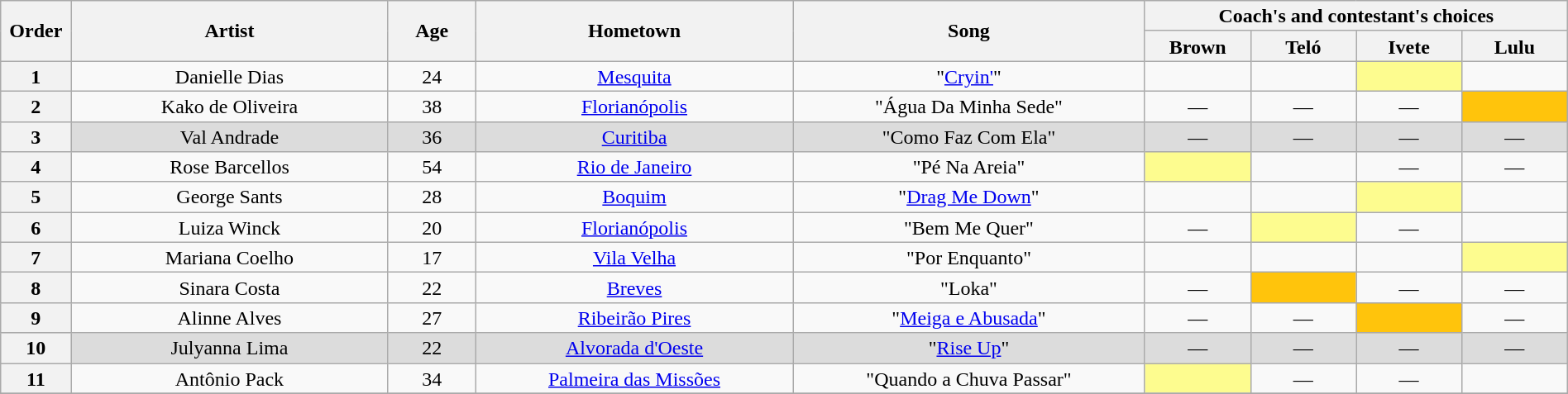<table class="wikitable" style="text-align:center; line-height:17px; width:100%;">
<tr>
<th scope="col" rowspan=2 width="04%">Order</th>
<th scope="col" rowspan=2 width="18%">Artist</th>
<th scope="col" rowspan=2 width="05%">Age</th>
<th scope="col" rowspan=2 width="18%">Hometown</th>
<th scope="col" rowspan=2 width="20%">Song</th>
<th scope="col" colspan=4 width="24%">Coach's and contestant's choices</th>
</tr>
<tr>
<th width="06%">Brown</th>
<th width="06%">Teló</th>
<th width="06%">Ivete</th>
<th width="06%">Lulu</th>
</tr>
<tr>
<th>1</th>
<td>Danielle Dias</td>
<td>24</td>
<td><a href='#'>Mesquita</a></td>
<td>"<a href='#'>Cryin'</a>"</td>
<td><strong></strong></td>
<td><strong></strong></td>
<td bgcolor=FDFC8F><strong></strong></td>
<td><strong></strong></td>
</tr>
<tr>
<th>2</th>
<td>Kako de Oliveira</td>
<td>38</td>
<td><a href='#'>Florianópolis</a></td>
<td>"Água Da Minha Sede"</td>
<td>—</td>
<td>—</td>
<td>—</td>
<td bgcolor=FFC40C><strong></strong></td>
</tr>
<tr bgcolor=DCDCDC>
<th>3</th>
<td>Val Andrade</td>
<td>36</td>
<td><a href='#'>Curitiba</a></td>
<td>"Como Faz Com Ela"</td>
<td>—</td>
<td>—</td>
<td>—</td>
<td>—</td>
</tr>
<tr>
<th>4</th>
<td>Rose Barcellos</td>
<td>54</td>
<td><a href='#'>Rio de Janeiro</a></td>
<td>"Pé Na Areia"</td>
<td bgcolor=FDFC8F><strong></strong></td>
<td><strong></strong></td>
<td>—</td>
<td>—</td>
</tr>
<tr>
<th>5</th>
<td>George Sants</td>
<td>28</td>
<td><a href='#'>Boquim</a></td>
<td>"<a href='#'>Drag Me Down</a>"</td>
<td><strong></strong></td>
<td><strong></strong></td>
<td bgcolor=FDFC8F><strong></strong></td>
<td><strong></strong></td>
</tr>
<tr>
<th>6</th>
<td>Luiza Winck</td>
<td>20</td>
<td><a href='#'>Florianópolis</a></td>
<td>"Bem Me Quer"</td>
<td>—</td>
<td bgcolor=FDFC8F><strong></strong></td>
<td>—</td>
<td><strong></strong></td>
</tr>
<tr>
<th>7</th>
<td>Mariana Coelho</td>
<td>17</td>
<td><a href='#'>Vila Velha</a></td>
<td>"Por Enquanto"</td>
<td><strong></strong></td>
<td><strong></strong></td>
<td><strong></strong></td>
<td bgcolor=FDFC8F><strong></strong></td>
</tr>
<tr>
<th>8</th>
<td>Sinara Costa</td>
<td>22</td>
<td><a href='#'>Breves</a></td>
<td>"Loka"</td>
<td>—</td>
<td bgcolor=FFC40C><strong></strong></td>
<td>—</td>
<td>—</td>
</tr>
<tr>
<th>9</th>
<td>Alinne Alves</td>
<td>27</td>
<td><a href='#'>Ribeirão Pires</a></td>
<td>"<a href='#'>Meiga e Abusada</a>"</td>
<td>—</td>
<td>—</td>
<td bgcolor=FFC40C><strong></strong></td>
<td>—</td>
</tr>
<tr bgcolor=DCDCDC>
<th>10</th>
<td>Julyanna Lima</td>
<td>22</td>
<td><a href='#'>Alvorada d'Oeste</a></td>
<td>"<a href='#'>Rise Up</a>"</td>
<td>—</td>
<td>—</td>
<td>—</td>
<td>—</td>
</tr>
<tr>
<th>11</th>
<td>Antônio Pack</td>
<td>34</td>
<td><a href='#'>Palmeira das Missões</a></td>
<td>"Quando a Chuva Passar"</td>
<td bgcolor=FDFC8F><strong></strong></td>
<td>—</td>
<td>—</td>
<td><strong></strong></td>
</tr>
<tr>
</tr>
</table>
